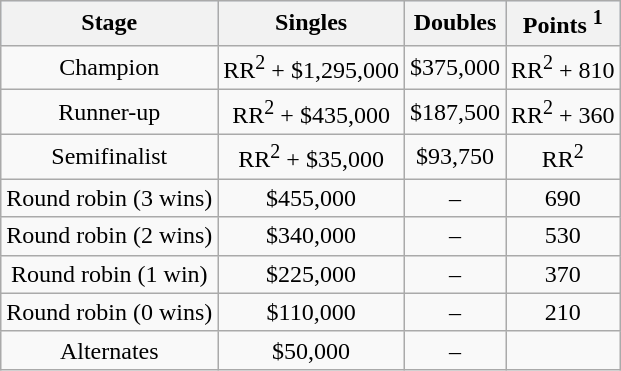<table class=wikitable style=text-align:center>
<tr style="background:#d1e4fd;">
<th>Stage</th>
<th>Singles</th>
<th>Doubles</th>
<th>Points <sup>1</sup></th>
</tr>
<tr>
<td>Champion</td>
<td>RR<sup>2</sup> + $1,295,000</td>
<td>$375,000</td>
<td>RR<sup>2</sup>  + 810</td>
</tr>
<tr>
<td>Runner-up</td>
<td>RR<sup>2</sup> + $435,000</td>
<td>$187,500</td>
<td>RR<sup>2</sup>  + 360</td>
</tr>
<tr>
<td>Semifinalist</td>
<td>RR<sup>2</sup> + $35,000</td>
<td>$93,750</td>
<td>RR<sup>2</sup></td>
</tr>
<tr>
<td>Round robin (3 wins)</td>
<td>$455,000</td>
<td>–</td>
<td>690</td>
</tr>
<tr>
<td>Round robin (2 wins)</td>
<td>$340,000</td>
<td>–</td>
<td>530</td>
</tr>
<tr>
<td>Round robin (1 win)</td>
<td>$225,000</td>
<td>–</td>
<td>370</td>
</tr>
<tr>
<td>Round robin (0 wins)</td>
<td>$110,000</td>
<td>–</td>
<td>210</td>
</tr>
<tr>
<td>Alternates</td>
<td>$50,000</td>
<td>–</td>
<td></td>
</tr>
</table>
